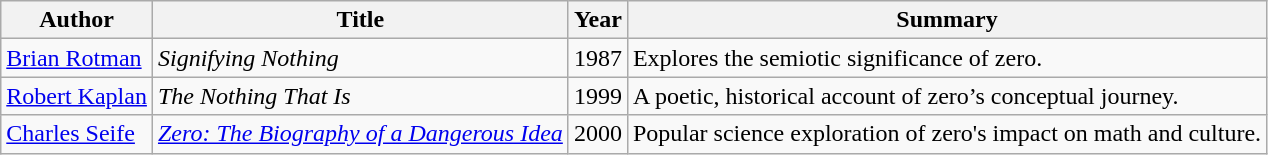<table class="wikitable sortable">
<tr>
<th>Author</th>
<th>Title</th>
<th>Year</th>
<th>Summary</th>
</tr>
<tr>
<td><a href='#'>Brian Rotman</a></td>
<td><em>Signifying Nothing</em></td>
<td>1987</td>
<td>Explores the semiotic significance of zero.</td>
</tr>
<tr>
<td><a href='#'>Robert Kaplan</a></td>
<td><em>The Nothing That Is</em></td>
<td>1999</td>
<td>A poetic, historical account of zero’s conceptual journey.</td>
</tr>
<tr>
<td><a href='#'>Charles Seife</a></td>
<td><em><a href='#'>Zero: The Biography of a Dangerous Idea</a></em></td>
<td>2000</td>
<td>Popular science exploration of zero's impact on math and culture.</td>
</tr>
</table>
